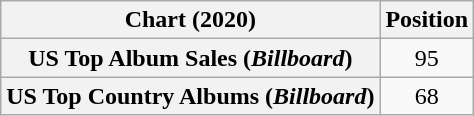<table class="wikitable sortable plainrowheaders" style="text-align:center">
<tr>
<th scope="col">Chart (2020)</th>
<th scope="col">Position</th>
</tr>
<tr>
<th scope="row">US Top Album Sales (<em>Billboard</em>)</th>
<td>95</td>
</tr>
<tr>
<th scope="row">US Top Country Albums (<em>Billboard</em>)</th>
<td>68</td>
</tr>
</table>
